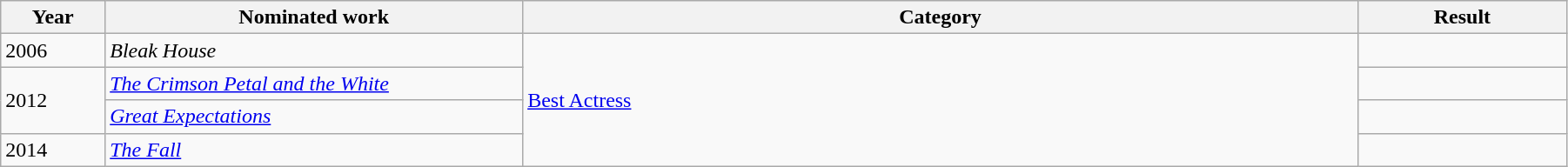<table style="width:95%;" class="wikitable sortable">
<tr>
<th style="width:5%;">Year</th>
<th style="width:20%;">Nominated work</th>
<th style="width:40%;">Category</th>
<th style="width:10%;">Result</th>
</tr>
<tr>
<td>2006</td>
<td><em>Bleak House</em></td>
<td rowspan="4"><a href='#'>Best Actress</a></td>
<td></td>
</tr>
<tr>
<td rowspan="2">2012</td>
<td><em><a href='#'>The Crimson Petal and the White</a></em></td>
<td></td>
</tr>
<tr>
<td><em><a href='#'>Great Expectations</a></em></td>
<td></td>
</tr>
<tr>
<td>2014</td>
<td><em><a href='#'>The Fall</a></em></td>
<td></td>
</tr>
</table>
